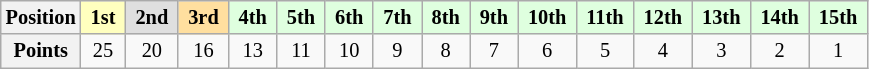<table class="wikitable" style="font-size:85%; text-align:center">
<tr>
<th>Position</th>
<td style="background:#ffffbf;"> <strong>1st</strong> </td>
<td style="background:#dfdfdf;"> <strong>2nd</strong> </td>
<td style="background:#ffdf9f;"> <strong>3rd</strong> </td>
<td style="background:#dfffdf;"> <strong>4th</strong> </td>
<td style="background:#dfffdf;"> <strong>5th</strong> </td>
<td style="background:#dfffdf;"> <strong>6th</strong> </td>
<td style="background:#dfffdf;"> <strong>7th</strong> </td>
<td style="background:#dfffdf;"> <strong>8th</strong> </td>
<td style="background:#dfffdf;"> <strong>9th</strong> </td>
<td style="background:#dfffdf;"> <strong>10th</strong> </td>
<td style="background:#dfffdf;"> <strong>11th</strong> </td>
<td style="background:#dfffdf;"> <strong>12th</strong> </td>
<td style="background:#dfffdf;"> <strong>13th</strong> </td>
<td style="background:#dfffdf;"> <strong>14th</strong> </td>
<td style="background:#dfffdf;"> <strong>15th</strong> </td>
</tr>
<tr>
<th>Points</th>
<td>25</td>
<td>20</td>
<td>16</td>
<td>13</td>
<td>11</td>
<td>10</td>
<td>9</td>
<td>8</td>
<td>7</td>
<td>6</td>
<td>5</td>
<td>4</td>
<td>3</td>
<td>2</td>
<td>1</td>
</tr>
</table>
